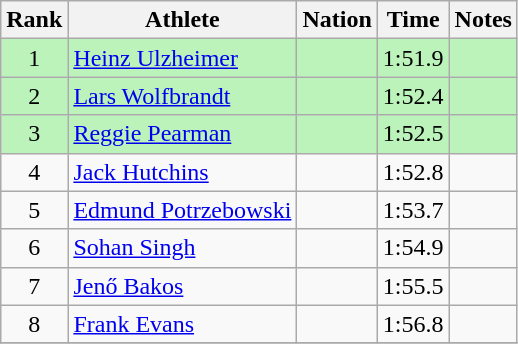<table class="wikitable sortable" style="text-align:center">
<tr>
<th>Rank</th>
<th>Athlete</th>
<th>Nation</th>
<th>Time</th>
<th>Notes</th>
</tr>
<tr bgcolor=bbf3bb>
<td>1</td>
<td align=left><a href='#'>Heinz Ulzheimer</a></td>
<td align=left></td>
<td>1:51.9</td>
<td></td>
</tr>
<tr bgcolor=bbf3bb>
<td>2</td>
<td align=left><a href='#'>Lars Wolfbrandt</a></td>
<td align=left></td>
<td>1:52.4</td>
<td></td>
</tr>
<tr bgcolor=bbf3bb>
<td>3</td>
<td align=left><a href='#'>Reggie Pearman</a></td>
<td align=left></td>
<td>1:52.5</td>
<td></td>
</tr>
<tr>
<td>4</td>
<td align=left><a href='#'>Jack Hutchins</a></td>
<td align=left></td>
<td>1:52.8</td>
<td></td>
</tr>
<tr>
<td>5</td>
<td align=left><a href='#'>Edmund Potrzebowski</a></td>
<td align=left></td>
<td>1:53.7</td>
<td></td>
</tr>
<tr>
<td>6</td>
<td align=left><a href='#'>Sohan Singh</a></td>
<td align=left></td>
<td>1:54.9</td>
<td></td>
</tr>
<tr>
<td>7</td>
<td align=left><a href='#'>Jenő Bakos</a></td>
<td align=left></td>
<td>1:55.5</td>
<td></td>
</tr>
<tr>
<td>8</td>
<td align=left><a href='#'>Frank Evans</a></td>
<td align=left></td>
<td>1:56.8</td>
<td></td>
</tr>
<tr>
</tr>
</table>
